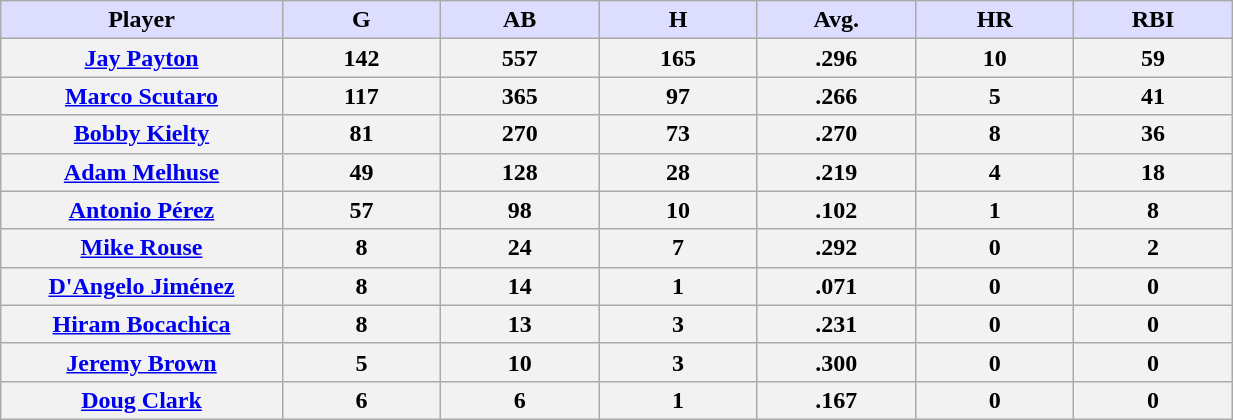<table class="wikitable sortable">
<tr>
<th style="background:#ddf; width:16%;">Player</th>
<th style="background:#ddf; width:9%;">G</th>
<th style="background:#ddf; width:9%;">AB</th>
<th style="background:#ddf; width:9%;">H</th>
<th style="background:#ddf; width:9%;">Avg.</th>
<th style="background:#ddf; width:9%;">HR</th>
<th style="background:#ddf; width:9%;">RBI</th>
</tr>
<tr>
<th><a href='#'>Jay Payton</a></th>
<th>142</th>
<th>557</th>
<th>165</th>
<th>.296</th>
<th>10</th>
<th>59</th>
</tr>
<tr>
<th><a href='#'>Marco Scutaro</a></th>
<th>117</th>
<th>365</th>
<th>97</th>
<th>.266</th>
<th>5</th>
<th>41</th>
</tr>
<tr>
<th><a href='#'>Bobby Kielty</a></th>
<th>81</th>
<th>270</th>
<th>73</th>
<th>.270</th>
<th>8</th>
<th>36</th>
</tr>
<tr>
<th><a href='#'>Adam Melhuse</a></th>
<th>49</th>
<th>128</th>
<th>28</th>
<th>.219</th>
<th>4</th>
<th>18</th>
</tr>
<tr>
<th><a href='#'>Antonio Pérez</a></th>
<th>57</th>
<th>98</th>
<th>10</th>
<th>.102</th>
<th>1</th>
<th>8</th>
</tr>
<tr>
<th><a href='#'>Mike Rouse</a></th>
<th>8</th>
<th>24</th>
<th>7</th>
<th>.292</th>
<th>0</th>
<th>2</th>
</tr>
<tr>
<th><a href='#'>D'Angelo Jiménez</a></th>
<th>8</th>
<th>14</th>
<th>1</th>
<th>.071</th>
<th>0</th>
<th>0</th>
</tr>
<tr>
<th><a href='#'>Hiram Bocachica</a></th>
<th>8</th>
<th>13</th>
<th>3</th>
<th>.231</th>
<th>0</th>
<th>0</th>
</tr>
<tr>
<th><a href='#'>Jeremy Brown</a></th>
<th>5</th>
<th>10</th>
<th>3</th>
<th>.300</th>
<th>0</th>
<th>0</th>
</tr>
<tr>
<th><a href='#'>Doug Clark</a></th>
<th>6</th>
<th>6</th>
<th>1</th>
<th>.167</th>
<th>0</th>
<th>0</th>
</tr>
</table>
